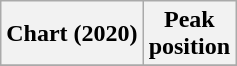<table class="wikitable">
<tr>
<th>Chart (2020)</th>
<th>Peak<br>position</th>
</tr>
<tr>
</tr>
</table>
